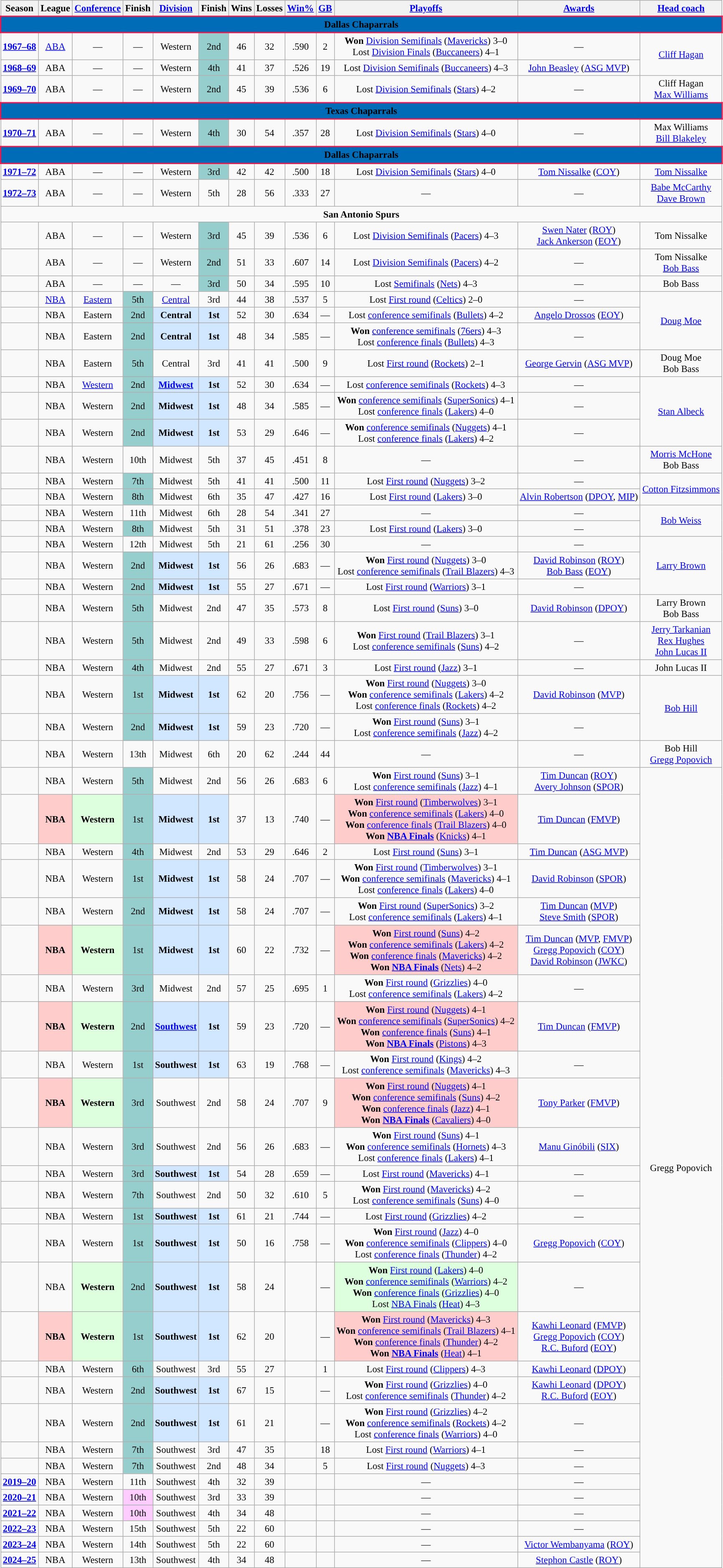<table class="wikitable plainrowheaders" style="text-align:center; font-size:95%" summary="Season (sortable), Conference, Finish (sortable), Division, Finish (sortable), Wins (sortable), Losses (sortable), Win% (sortable), GB (sortable), Playoffs, Awards and Head coach">
<tr>
<th scope="col">Season</th>
<th scope="col">League</th>
<th scope="col"><a href='#'>Conference</a></th>
<th scope="col">Finish</th>
<th scope="col" class="unsortable"><a href='#'>Division</a></th>
<th scope="col">Finish</th>
<th scope="col">Wins</th>
<th scope="col">Losses</th>
<th scope="col"><a href='#'>Win%</a></th>
<th scope="col"><a href='#'>GB</a></th>
<th scope="col" class="unsortable"><a href='#'>Playoffs</a></th>
<th scope="col" class="unsortable"><a href='#'>Awards</a></th>
<th scope="col" class="unsortable"><a href='#'>Head coach</a></th>
</tr>
<tr>
<td colspan="14" align="center" style="border:2px solid #ED174C; background-color:#006BB6"><span><strong>Dallas Chaparrals</strong></span></td>
</tr>
<tr>
<th scope="row" style="background-color:transparent;"><a href='#'>1967–68</a></th>
<td><a href='#'>ABA</a></td>
<td>—</td>
<td>—</td>
<td>Western</td>
<td style="background:#96cdcd;">2nd</td>
<td>46</td>
<td>32</td>
<td>.590</td>
<td>2</td>
<td><strong>Won</strong> <a href='#'>Division Semifinals</a> (<a href='#'>Mavericks</a>) 3–0<br>Lost <a href='#'>Division Finals</a> (<a href='#'>Buccaneers</a>) 4–1</td>
<td>—</td>
<td rowspan=2><a href='#'>Cliff Hagan</a></td>
</tr>
<tr>
<th scope="row" style="background-color:transparent;"><a href='#'>1968–69</a></th>
<td>ABA</td>
<td>—</td>
<td>—</td>
<td>Western</td>
<td style="background:#96cdcd;">4th</td>
<td>41</td>
<td>37</td>
<td>.526</td>
<td>19</td>
<td>Lost <a href='#'>Division Semifinals</a> (<a href='#'>Buccaneers</a>) 4–3</td>
<td><a href='#'>John Beasley</a> (<a href='#'>ASG MVP</a>)</td>
</tr>
<tr>
<th scope="row" style="background-color:transparent;"><a href='#'>1969–70</a></th>
<td>ABA</td>
<td>—</td>
<td>—</td>
<td>Western</td>
<td style="background:#96cdcd;">2nd</td>
<td>45</td>
<td>39</td>
<td>.536</td>
<td>6</td>
<td>Lost <a href='#'>Division Semifinals</a> (<a href='#'>Stars</a>) 4–2</td>
<td>—</td>
<td>Cliff Hagan<br><a href='#'>Max Williams</a></td>
</tr>
<tr>
<td colspan="14" align="center" style="border:2px solid #ED174C; background-color:#006BB6"><span><strong>Texas Chaparrals</strong></span></td>
</tr>
<tr>
<th scope="row" style="background-color:transparent;"><a href='#'>1970–71</a></th>
<td>ABA</td>
<td>—</td>
<td>—</td>
<td>Western</td>
<td style="background:#96cdcd;">4th</td>
<td>30</td>
<td>54</td>
<td>.357</td>
<td>28</td>
<td>Lost <a href='#'>Division Semifinals</a> (<a href='#'>Stars</a>) 4–0</td>
<td>—</td>
<td>Max Williams<br><a href='#'>Bill Blakeley</a></td>
</tr>
<tr>
<td colspan="14" align="center" style="border:2px solid #ED174C; background-color:#006BB6"><span><strong>Dallas Chaparrals</strong></span></td>
</tr>
<tr>
<th scope="row" style="background-color:transparent;"><a href='#'>1971–72</a></th>
<td>ABA</td>
<td>—</td>
<td>—</td>
<td>Western</td>
<td style="background:#96cdcd;">3rd</td>
<td>42</td>
<td>42</td>
<td>.500</td>
<td>18</td>
<td>Lost <a href='#'>Division Semifinals</a> (<a href='#'>Stars</a>) 4–0</td>
<td><a href='#'>Tom Nissalke</a> (<a href='#'>COY</a>)</td>
<td><a href='#'>Tom Nissalke</a></td>
</tr>
<tr>
<th scope="row" style="background-color:transparent;"><a href='#'>1972–73</a></th>
<td>ABA</td>
<td>—</td>
<td>—</td>
<td>Western</td>
<td>5th</td>
<td>28</td>
<td>56</td>
<td>.333</td>
<td>27</td>
<td>—</td>
<td>—</td>
<td><a href='#'>Babe McCarthy</a><br><a href='#'>Dave Brown</a></td>
</tr>
<tr>
<td colspan="14" align="center"><strong>San Antonio Spurs</strong></td>
</tr>
<tr>
<th scope="row" style="background-color:transparent;"></th>
<td>ABA</td>
<td>—</td>
<td>—</td>
<td>Western</td>
<td style="background:#96cdcd;">3rd</td>
<td>45</td>
<td>39</td>
<td>.536</td>
<td>6</td>
<td>Lost <a href='#'>Division Semifinals</a> (<a href='#'>Pacers</a>) 4–3</td>
<td><a href='#'>Swen Nater</a> (<a href='#'>ROY</a>)<br><a href='#'>Jack Ankerson</a> (<a href='#'>EOY</a>)</td>
<td>Tom Nissalke</td>
</tr>
<tr>
<th scope="row" style="background-color:transparent;"></th>
<td>ABA</td>
<td>—</td>
<td>—</td>
<td>Western</td>
<td style="background:#96cdcd;">2nd</td>
<td>51</td>
<td>33</td>
<td>.607</td>
<td>14</td>
<td>Lost <a href='#'>Division Semifinals</a> (<a href='#'>Pacers</a>) 4–2</td>
<td>—</td>
<td>Tom Nissalke<br><a href='#'>Bob Bass</a></td>
</tr>
<tr>
<th scope="row" style="background-color:transparent;"></th>
<td>ABA</td>
<td>—</td>
<td>—</td>
<td>—</td>
<td style="background:#96cdcd;">3rd</td>
<td>50</td>
<td>34</td>
<td>.595</td>
<td>10</td>
<td>Lost <a href='#'>Semifinals</a> (<a href='#'>Nets</a>) 4–3</td>
<td>—</td>
<td>Bob Bass</td>
</tr>
<tr>
<th scope="row" style="background-color:transparent;"></th>
<td><a href='#'>NBA</a></td>
<td><a href='#'>Eastern</a></td>
<td style="background:#96cdcd;">5th</td>
<td><a href='#'>Central</a></td>
<td>3rd</td>
<td>44</td>
<td>38</td>
<td>.537</td>
<td>5</td>
<td>Lost <a href='#'>First round</a> (<a href='#'>Celtics</a>) 2–0</td>
<td>—</td>
<td rowspan=3><a href='#'>Doug Moe</a></td>
</tr>
<tr>
<th scope="row" style="background-color:transparent;"></th>
<td>NBA</td>
<td>Eastern</td>
<td style="background:#96cdcd;">2nd</td>
<td style="background:#d0e7ff;"><strong>Central</strong></td>
<td style="background:#d0e7ff;"><strong>1st</strong></td>
<td>52</td>
<td>30</td>
<td>.634</td>
<td>—</td>
<td>Lost <a href='#'>conference semifinals</a> (<a href='#'>Bullets</a>) 4–2</td>
<td><a href='#'>Angelo Drossos</a> (<a href='#'>EOY</a>)</td>
</tr>
<tr>
<th scope="row" style="background-color:transparent;"></th>
<td>NBA</td>
<td>Eastern</td>
<td style="background:#96cdcd;">2nd</td>
<td style="background:#d0e7ff;"><strong>Central</strong></td>
<td style="background:#d0e7ff;"><strong>1st</strong></td>
<td>48</td>
<td>34</td>
<td>.585</td>
<td>—</td>
<td><strong>Won</strong> <a href='#'>conference semifinals</a> (<a href='#'>76ers</a>) 4–3<br>Lost <a href='#'>conference finals</a> (<a href='#'>Bullets</a>) 4–3</td>
<td>—</td>
</tr>
<tr>
<th scope="row" style="background-color:transparent;"></th>
<td>NBA</td>
<td>Eastern</td>
<td style="background:#96cdcd;">5th</td>
<td>Central</td>
<td>3rd</td>
<td>41</td>
<td>41</td>
<td>.500</td>
<td>9</td>
<td>Lost <a href='#'>First round</a> (<a href='#'>Rockets</a>) 2–1</td>
<td><a href='#'>George Gervin</a> (<a href='#'>ASG MVP</a>)</td>
<td>Doug Moe<br>Bob Bass</td>
</tr>
<tr>
<th scope="row" style="background-color:transparent;"></th>
<td>NBA</td>
<td><a href='#'>Western</a></td>
<td style="background:#96cdcd;">2nd</td>
<td style="background:#d0e7ff;"><strong><a href='#'>Midwest</a></strong></td>
<td style="background:#d0e7ff;"><strong>1st</strong></td>
<td>52</td>
<td>30</td>
<td>.634</td>
<td>—</td>
<td>Lost <a href='#'>conference semifinals</a> (<a href='#'>Rockets</a>) 4–3</td>
<td>—</td>
<td rowspan=3><a href='#'>Stan Albeck</a></td>
</tr>
<tr>
<th scope="row" style="background-color:transparent;"></th>
<td>NBA</td>
<td>Western</td>
<td style="background:#96cdcd;">2nd</td>
<td style="background:#d0e7ff;"><strong>Midwest</strong></td>
<td style="background:#d0e7ff;"><strong>1st</strong></td>
<td>48</td>
<td>34</td>
<td>.585</td>
<td>—</td>
<td><strong>Won</strong> <a href='#'>conference semifinals</a> (<a href='#'>SuperSonics</a>) 4–1<br>Lost <a href='#'>conference finals</a> (<a href='#'>Lakers</a>) 4–0</td>
<td>—</td>
</tr>
<tr>
<th scope="row" style="background-color:transparent;"></th>
<td>NBA</td>
<td>Western</td>
<td style="background:#96cdcd;">2nd</td>
<td style="background:#d0e7ff;"><strong>Midwest</strong></td>
<td style="background:#d0e7ff;"><strong>1st</strong></td>
<td>53</td>
<td>29</td>
<td>.646</td>
<td>—</td>
<td><strong>Won</strong> <a href='#'>conference semifinals</a> (<a href='#'>Nuggets</a>) 4–1<br>Lost <a href='#'>conference finals</a> (<a href='#'>Lakers</a>) 4–2</td>
<td>—</td>
</tr>
<tr>
<th scope="row" style="background-color:transparent;"></th>
<td>NBA</td>
<td>Western</td>
<td>10th</td>
<td>Midwest</td>
<td>5th</td>
<td>37</td>
<td>45</td>
<td>.451</td>
<td>8</td>
<td>—</td>
<td>—</td>
<td><a href='#'>Morris McHone</a><br>Bob Bass</td>
</tr>
<tr>
<th scope="row" style="background-color:transparent;"></th>
<td>NBA</td>
<td>Western</td>
<td style="background:#96cdcd;">7th</td>
<td>Midwest</td>
<td>5th</td>
<td>41</td>
<td>41</td>
<td>.500</td>
<td>11</td>
<td>Lost <a href='#'>First round</a> (<a href='#'>Nuggets</a>) 3–2</td>
<td>—</td>
<td rowspan=2><a href='#'>Cotton Fitzsimmons</a></td>
</tr>
<tr>
<th scope="row" style="background-color:transparent;"></th>
<td>NBA</td>
<td>Western</td>
<td style="background:#96cdcd;">8th</td>
<td>Midwest</td>
<td>6th</td>
<td>35</td>
<td>47</td>
<td>.427</td>
<td>16</td>
<td>Lost <a href='#'>First round</a> (<a href='#'>Lakers</a>) 3–0</td>
<td><a href='#'>Alvin Robertson</a> (<a href='#'>DPOY</a>, <a href='#'>MIP</a>)</td>
</tr>
<tr>
<th scope="row" style="background-color:transparent;"></th>
<td>NBA</td>
<td>Western</td>
<td>11th</td>
<td>Midwest</td>
<td>6th</td>
<td>28</td>
<td>54</td>
<td>.341</td>
<td>27</td>
<td>—</td>
<td>—</td>
<td rowspan=2><a href='#'>Bob Weiss</a></td>
</tr>
<tr>
<th scope="row" style="background-color:transparent;"></th>
<td>NBA</td>
<td>Western</td>
<td style="background:#96cdcd;">8th</td>
<td>Midwest</td>
<td>5th</td>
<td>31</td>
<td>51</td>
<td>.378</td>
<td>23</td>
<td>Lost <a href='#'>First round</a> (<a href='#'>Lakers</a>) 3–0</td>
<td>—</td>
</tr>
<tr>
<th scope="row" style="background-color:transparent;"></th>
<td>NBA</td>
<td>Western</td>
<td>12th</td>
<td>Midwest</td>
<td>5th</td>
<td>21</td>
<td>61</td>
<td>.256</td>
<td>30</td>
<td>—</td>
<td>—</td>
<td rowspan=3><a href='#'>Larry Brown</a></td>
</tr>
<tr>
<th scope="row" style="background-color:transparent;"></th>
<td>NBA</td>
<td>Western</td>
<td style="background:#96cdcd;">2nd</td>
<td style="background:#d0e7ff;"><strong>Midwest</strong></td>
<td style="background:#d0e7ff;"><strong>1st</strong></td>
<td>56</td>
<td>26</td>
<td>.683</td>
<td>—</td>
<td><strong>Won</strong> <a href='#'>First round</a> (<a href='#'>Nuggets</a>) 3–0<br>Lost <a href='#'>conference semifinals</a> (<a href='#'>Trail Blazers</a>) 4–3</td>
<td><a href='#'>David Robinson</a> (<a href='#'>ROY</a>)<br><a href='#'>Bob Bass</a> (<a href='#'>EOY</a>)</td>
</tr>
<tr>
<th scope="row" style="background-color:transparent;"></th>
<td>NBA</td>
<td>Western</td>
<td style="background:#96cdcd;">2nd</td>
<td style="background:#d0e7ff;"><strong>Midwest</strong></td>
<td style="background:#d0e7ff;"><strong>1st</strong></td>
<td>55</td>
<td>27</td>
<td>.671</td>
<td>—</td>
<td>Lost <a href='#'>First round</a> (<a href='#'>Warriors</a>) 3–1</td>
<td>—</td>
</tr>
<tr>
<th scope="row" style="background-color:transparent;"></th>
<td>NBA</td>
<td>Western</td>
<td style="background:#96cdcd;">5th</td>
<td>Midwest</td>
<td>2nd</td>
<td>47</td>
<td>35</td>
<td>.573</td>
<td>8</td>
<td>Lost <a href='#'>First round</a> (<a href='#'>Suns</a>) 3–0</td>
<td><a href='#'>David Robinson</a> (<a href='#'>DPOY</a>)</td>
<td>Larry Brown<br>Bob Bass</td>
</tr>
<tr>
<th scope="row" style="background-color:transparent;"></th>
<td>NBA</td>
<td>Western</td>
<td style="background:#96cdcd;">5th</td>
<td>Midwest</td>
<td>2nd</td>
<td>49</td>
<td>33</td>
<td>.598</td>
<td>6</td>
<td><strong>Won</strong> <a href='#'>First round</a> (<a href='#'>Trail Blazers</a>) 3–1<br>Lost <a href='#'>conference semifinals</a> (<a href='#'>Suns</a>) 4–2</td>
<td>—</td>
<td><a href='#'>Jerry Tarkanian</a><br><a href='#'>Rex Hughes</a><br><a href='#'>John Lucas II</a></td>
</tr>
<tr>
<th scope="row" style="background-color:transparent;"></th>
<td>NBA</td>
<td>Western</td>
<td style="background:#96cdcd;">4th</td>
<td>Midwest</td>
<td>2nd</td>
<td>55</td>
<td>27</td>
<td>.671</td>
<td>3</td>
<td>Lost <a href='#'>First round</a> (<a href='#'>Jazz</a>) 3–1</td>
<td>—</td>
<td>John Lucas II</td>
</tr>
<tr>
<th scope="row" style="background-color:transparent;"></th>
<td>NBA</td>
<td>Western</td>
<td style="background:#96cdcd;">1st</td>
<td style="background:#d0e7ff;"><strong>Midwest</strong></td>
<td style="background:#d0e7ff;"><strong>1st</strong></td>
<td>62</td>
<td>20</td>
<td>.756</td>
<td>—</td>
<td><strong>Won</strong> <a href='#'>First round</a> (<a href='#'>Nuggets</a>) 3–0<br><strong>Won</strong> <a href='#'>conference semifinals</a> (<a href='#'>Lakers</a>) 4–2<br>Lost <a href='#'>conference finals</a> (<a href='#'>Rockets</a>) 4–2</td>
<td><a href='#'>David Robinson</a> (<a href='#'>MVP</a>)</td>
<td rowspan=2><a href='#'>Bob Hill</a></td>
</tr>
<tr>
<th scope="row" style="background-color:transparent;"></th>
<td>NBA</td>
<td>Western</td>
<td style="background:#96cdcd;">2nd</td>
<td style="background:#d0e7ff;"><strong>Midwest</strong></td>
<td style="background:#d0e7ff;"><strong>1st</strong></td>
<td>59</td>
<td>23</td>
<td>.720</td>
<td>—</td>
<td><strong>Won</strong> <a href='#'>First round</a> (<a href='#'>Suns</a>) 3–1<br>Lost <a href='#'>conference semifinals</a> (<a href='#'>Jazz</a>) 4–2</td>
<td>—</td>
</tr>
<tr>
<th scope="row" style="background-color:transparent;"></th>
<td>NBA</td>
<td>Western</td>
<td>13th</td>
<td>Midwest</td>
<td>6th</td>
<td>20</td>
<td>62</td>
<td>.244</td>
<td>44</td>
<td>—</td>
<td>—</td>
<td>Bob Hill<br><a href='#'>Gregg Popovich</a></td>
</tr>
<tr>
<th scope="row" style="background-color:transparent;"></th>
<td>NBA</td>
<td>Western</td>
<td style="background:#96cdcd;">5th</td>
<td>Midwest</td>
<td>2nd</td>
<td>56</td>
<td>26</td>
<td>.683</td>
<td>6</td>
<td><strong>Won</strong> <a href='#'>First round</a> (<a href='#'>Suns</a>) 3–1<br>Lost <a href='#'>conference semifinals</a> (<a href='#'>Jazz</a>) 4–1</td>
<td><a href='#'>Tim Duncan</a> (<a href='#'>ROY</a>)<br><a href='#'>Avery Johnson</a> (<a href='#'>SPOR</a>)</td>
<td rowspan=28>Gregg Popovich</td>
</tr>
<tr>
<th scope="row" style="background-color:transparent;"></th>
<td bgcolor="#ffcccc"><strong>NBA</strong></td>
<td style="background:#ddffdd;"><strong>Western</strong></td>
<td style="background:#96cdcd;">1st</td>
<td style="background:#d0e7ff;"><strong>Midwest</strong></td>
<td style="background:#d0e7ff;"><strong>1st</strong></td>
<td>37</td>
<td>13</td>
<td>.740</td>
<td>—</td>
<td style="background:#ffcccc;"><strong>Won</strong> <a href='#'>First round</a> (<a href='#'>Timberwolves</a>) 3–1<br><strong>Won</strong> <a href='#'>conference semifinals</a> (<a href='#'>Lakers</a>) 4–0<br><strong>Won</strong> <a href='#'>conference finals</a> (<a href='#'>Trail Blazers</a>) 4–0<br><strong>Won <a href='#'>NBA Finals</a></strong> (<a href='#'>Knicks</a>) 4–1</td>
<td><a href='#'>Tim Duncan</a> (<a href='#'>FMVP</a>)</td>
</tr>
<tr>
<th scope="row" style="background-color:transparent;"></th>
<td>NBA</td>
<td>Western</td>
<td style="background:#96cdcd;">4th</td>
<td>Midwest</td>
<td>2nd</td>
<td>53</td>
<td>29</td>
<td>.646</td>
<td>2</td>
<td>Lost <a href='#'>First round</a> (<a href='#'>Suns</a>) 3–1</td>
<td><a href='#'>Tim Duncan</a> (<a href='#'>ASG MVP</a>)</td>
</tr>
<tr>
<th scope="row" style="background-color:transparent;"></th>
<td>NBA</td>
<td>Western</td>
<td style="background:#96cdcd;">1st</td>
<td style="background:#d0e7ff;"><strong>Midwest</strong></td>
<td style="background:#d0e7ff;"><strong>1st</strong></td>
<td>58</td>
<td>24</td>
<td>.707</td>
<td>—</td>
<td><strong>Won</strong> <a href='#'>First round</a> (<a href='#'>Timberwolves</a>) 3–1<br><strong>Won</strong> <a href='#'>conference semifinals</a> (<a href='#'>Mavericks</a>) 4–1<br>Lost <a href='#'>conference finals</a> (<a href='#'>Lakers</a>) 4–0</td>
<td><a href='#'>David Robinson</a> (<a href='#'>SPOR</a>)</td>
</tr>
<tr>
<th scope="row" style="background-color:transparent;"></th>
<td>NBA</td>
<td>Western</td>
<td style="background:#96cdcd;">2nd</td>
<td style="background:#d0e7ff;"><strong>Midwest</strong></td>
<td style="background:#d0e7ff;"><strong>1st</strong></td>
<td>58</td>
<td>24</td>
<td>.707</td>
<td>—</td>
<td><strong>Won</strong> <a href='#'>First round</a> (<a href='#'>SuperSonics</a>) 3–2<br>Lost <a href='#'>conference semifinals</a> (<a href='#'>Lakers</a>) 4–1</td>
<td><a href='#'>Tim Duncan</a> (<a href='#'>MVP</a>)<br><a href='#'>Steve Smith</a> (<a href='#'>SPOR</a>)</td>
</tr>
<tr>
<th scope="row" style="background-color:transparent;"></th>
<td bgcolor="#ffcccc"><strong>NBA</strong></td>
<td style="background:#ddffdd;"><strong>Western</strong></td>
<td style="background:#96cdcd;">1st</td>
<td style="background:#d0e7ff;"><strong>Midwest</strong></td>
<td style="background:#d0e7ff;"><strong>1st</strong></td>
<td>60</td>
<td>22</td>
<td>.732</td>
<td>—</td>
<td style="background:#ffcccc;"><strong>Won</strong> <a href='#'>First round</a> (<a href='#'>Suns</a>) 4–2<br><strong>Won</strong> <a href='#'>conference semifinals</a> (<a href='#'>Lakers</a>) 4–2<br><strong>Won</strong> <a href='#'>conference finals</a> (<a href='#'>Mavericks</a>) 4–2<br><strong>Won <a href='#'>NBA Finals</a></strong> (<a href='#'>Nets</a>) 4–2</td>
<td><a href='#'>Tim Duncan</a> (<a href='#'>MVP</a>, <a href='#'>FMVP</a>)<br><a href='#'>Gregg Popovich</a> (<a href='#'>COY</a>)<br><a href='#'>David Robinson</a> (<a href='#'>JWKC</a>)</td>
</tr>
<tr>
<th scope="row" style="background-color:transparent;"></th>
<td>NBA</td>
<td>Western</td>
<td style="background:#96cdcd;">3rd</td>
<td>Midwest</td>
<td>2nd</td>
<td>57</td>
<td>25</td>
<td>.695</td>
<td>1</td>
<td><strong>Won</strong> <a href='#'>First round</a> (<a href='#'>Grizzlies</a>) 4–0<br>Lost <a href='#'>conference semifinals</a> (<a href='#'>Lakers</a>) 4–2</td>
<td>—</td>
</tr>
<tr>
<th scope="row" style="background-color:transparent;"></th>
<td bgcolor="#ffcccc"><strong>NBA</strong></td>
<td style="background:#ddffdd;"><strong>Western</strong></td>
<td style="background:#96cdcd;">2nd</td>
<td style="background:#d0e7ff;"><strong><a href='#'>Southwest</a></strong></td>
<td style="background:#d0e7ff;"><strong>1st</strong></td>
<td>59</td>
<td>23</td>
<td>.720</td>
<td>—</td>
<td style="background:#ffcccc;"><strong>Won</strong> <a href='#'>First round</a> (<a href='#'>Nuggets</a>) 4–1<br><strong>Won</strong> <a href='#'>conference semifinals</a> (<a href='#'>SuperSonics</a>) 4–2<br><strong>Won</strong> <a href='#'>conference finals</a> (<a href='#'>Suns</a>) 4–1<br><strong>Won <a href='#'>NBA Finals</a></strong> (<a href='#'>Pistons</a>) 4–3</td>
<td><a href='#'>Tim Duncan</a> (<a href='#'>FMVP</a>)</td>
</tr>
<tr>
<th scope="row" style="background-color:transparent;"></th>
<td>NBA</td>
<td>Western</td>
<td style="background:#96cdcd;">1st</td>
<td style="background:#d0e7ff;"><strong>Southwest</strong></td>
<td style="background:#d0e7ff;"><strong>1st</strong></td>
<td>63</td>
<td>19</td>
<td>.768</td>
<td>—</td>
<td><strong>Won</strong> <a href='#'>First round</a> (<a href='#'>Kings</a>) 4–2<br>Lost <a href='#'>conference semifinals</a> (<a href='#'>Mavericks</a>) 4–3</td>
<td>—</td>
</tr>
<tr>
<th scope="row" style="background-color:transparent;"></th>
<td bgcolor="#ffcccc"><strong>NBA</strong></td>
<td style="background:#ddffdd;"><strong>Western</strong></td>
<td style="background:#96cdcd;">3rd</td>
<td>Southwest</td>
<td>2nd</td>
<td>58</td>
<td>24</td>
<td>.707</td>
<td>9</td>
<td style="background:#ffcccc;"><strong>Won</strong> <a href='#'>First round</a> (<a href='#'>Nuggets</a>) 4–1<br><strong>Won</strong> <a href='#'>conference semifinals</a> (<a href='#'>Suns</a>) 4–2<br><strong>Won</strong> <a href='#'>conference finals</a> (<a href='#'>Jazz</a>) 4–1<br><strong>Won <a href='#'>NBA Finals</a></strong> (<a href='#'>Cavaliers</a>) 4–0</td>
<td><a href='#'>Tony Parker</a> (<a href='#'>FMVP</a>)</td>
</tr>
<tr>
<th scope="row" style="background-color:transparent;"></th>
<td>NBA</td>
<td>Western</td>
<td style="background:#96cdcd;">3rd</td>
<td>Southwest</td>
<td>2nd</td>
<td>56</td>
<td>26</td>
<td>.683</td>
<td>—</td>
<td><strong>Won</strong> <a href='#'>First round</a> (<a href='#'>Suns</a>) 4–1<br><strong>Won</strong> <a href='#'>conference semifinals</a> (<a href='#'>Hornets</a>) 4–3<br>Lost <a href='#'>conference finals</a> (<a href='#'>Lakers</a>) 4–1</td>
<td><a href='#'>Manu Ginóbili</a> (<a href='#'>SIX</a>)</td>
</tr>
<tr>
<th scope="row" style="background-color:transparent;"></th>
<td>NBA</td>
<td>Western</td>
<td style="background:#96cdcd;">3rd</td>
<td style="background:#d0e7ff;"><strong>Southwest</strong></td>
<td style="background:#d0e7ff;"><strong>1st</strong></td>
<td>54</td>
<td>28</td>
<td>.659</td>
<td>—</td>
<td>Lost <a href='#'>First round</a> (<a href='#'>Mavericks</a>) 4–1</td>
<td>—</td>
</tr>
<tr>
<th scope="row" style="background-color:transparent;"></th>
<td>NBA</td>
<td>Western</td>
<td style="background:#96cdcd;">7th</td>
<td>Southwest</td>
<td>2nd</td>
<td>50</td>
<td>32</td>
<td>.610</td>
<td>5</td>
<td><strong>Won</strong> <a href='#'>First round</a> (<a href='#'>Mavericks</a>) 4–2<br>Lost <a href='#'>conference semifinals</a> (<a href='#'>Suns</a>) 4–0</td>
<td>—</td>
</tr>
<tr>
<th scope="row" style="background-color:transparent;"></th>
<td>NBA</td>
<td>Western</td>
<td style="background:#96cdcd;">1st</td>
<td style="background:#d0e7ff;"><strong>Southwest</strong></td>
<td style="background:#d0e7ff;"><strong>1st</strong></td>
<td>61</td>
<td>21</td>
<td>.744</td>
<td>—</td>
<td>Lost <a href='#'>First round</a> (<a href='#'>Grizzlies</a>) 4–2</td>
<td>—</td>
</tr>
<tr>
<th scope="row" style="background-color:transparent;"></th>
<td>NBA</td>
<td>Western</td>
<td style="background:#96cdcd;">1st</td>
<td style="background:#d0e7ff;"><strong>Southwest</strong></td>
<td style="background:#d0e7ff;"><strong>1st</strong></td>
<td>50</td>
<td>16</td>
<td>.758</td>
<td>—</td>
<td><strong>Won</strong> <a href='#'>First round</a> (<a href='#'>Jazz</a>) 4–0<br><strong>Won</strong> <a href='#'>conference semifinals</a> (<a href='#'>Clippers</a>) 4–0<br>Lost <a href='#'>conference finals</a> (<a href='#'>Thunder</a>) 4–2</td>
<td><a href='#'>Gregg Popovich</a> (<a href='#'>COY</a>)</td>
</tr>
<tr>
<th scope="row" style="background-color:transparent;"></th>
<td>NBA</td>
<td style="background:#ddffdd;"><strong>Western</strong></td>
<td style="background:#96cdcd;">2nd</td>
<td style="background:#d0e7ff;"><strong>Southwest</strong></td>
<td style="background:#d0e7ff;"><strong>1st</strong></td>
<td>58</td>
<td>24</td>
<td></td>
<td>—</td>
<td style="background:#ddffdd;"><strong>Won</strong> <a href='#'>First round</a> (<a href='#'>Lakers</a>) 4–0<br><strong>Won</strong> <a href='#'>conference semifinals</a> (<a href='#'>Warriors</a>) 4–2<br><strong>Won</strong> <a href='#'>conference finals</a> (<a href='#'>Grizzlies</a>) 4–0<br>Lost <a href='#'>NBA Finals</a> (<a href='#'>Heat</a>) 4–3</td>
<td>—</td>
</tr>
<tr>
<th scope="row" style="background-color:transparent;"></th>
<td bgcolor="#ffcccc"><strong>NBA</strong></td>
<td style="background:#ddffdd;"><strong>Western</strong></td>
<td style="background:#96cdcd;">1st</td>
<td style="background:#d0e7ff;"><strong>Southwest</strong></td>
<td style="background:#d0e7ff;"><strong>1st</strong></td>
<td>62</td>
<td>20</td>
<td></td>
<td>—</td>
<td style="background-color:#ffcccc;"><strong>Won</strong> <a href='#'>First round</a> (<a href='#'>Mavericks</a>) 4–3<br><strong>Won</strong> <a href='#'>conference semifinals</a> (<a href='#'>Trail Blazers</a>) 4–1<br><strong>Won</strong> <a href='#'>conference finals</a> (<a href='#'>Thunder</a>) 4–2<br><strong>Won <a href='#'>NBA Finals</a></strong> (<a href='#'>Heat</a>) 4–1</td>
<td><a href='#'>Kawhi Leonard</a> (<a href='#'>FMVP</a>)<br><a href='#'>Gregg Popovich</a> (<a href='#'>COY</a>)<br><a href='#'>R.C. Buford</a> (<a href='#'>EOY</a>)</td>
</tr>
<tr>
<th scope="row" style="background-color:transparent;"></th>
<td>NBA</td>
<td>Western</td>
<td style="background:#96cdcd;">6th</td>
<td>Southwest</td>
<td>3rd</td>
<td>55</td>
<td>27</td>
<td></td>
<td>1</td>
<td>Lost <a href='#'>First round</a> (<a href='#'>Clippers</a>) 4–3</td>
<td><a href='#'>Kawhi Leonard</a> (<a href='#'>DPOY</a>)</td>
</tr>
<tr>
<th scope="row" style="background-color:transparent;"></th>
<td>NBA</td>
<td>Western</td>
<td style="background:#96cdcd;">2nd</td>
<td style="background:#d0e7ff;"><strong>Southwest</strong></td>
<td style="background:#d0e7ff;"><strong>1st</strong></td>
<td>67</td>
<td>15</td>
<td></td>
<td>—</td>
<td><strong>Won</strong> <a href='#'>First round</a> (<a href='#'>Grizzlies</a>) 4–0<br>Lost <a href='#'>conference semifinals</a> (<a href='#'>Thunder</a>) 4–2</td>
<td><a href='#'>Kawhi Leonard</a> (<a href='#'>DPOY</a>)<br><a href='#'>R.C. Buford</a> (<a href='#'>EOY</a>)</td>
</tr>
<tr>
<th scope="row" style="background-color:transparent;"></th>
<td>NBA</td>
<td>Western</td>
<td style="background:#96cdcd;">2nd</td>
<td style="background:#d0e7ff;"><strong>Southwest</strong></td>
<td style="background:#d0e7ff;"><strong>1st</strong></td>
<td>61</td>
<td>21</td>
<td></td>
<td>—</td>
<td><strong>Won</strong> <a href='#'>First round</a> (<a href='#'>Grizzlies</a>) 4–2<br><strong>Won</strong> <a href='#'>conference semifinals</a> (<a href='#'>Rockets</a>) 4–2<br>Lost <a href='#'>conference finals</a> (<a href='#'>Warriors</a>) 4–0</td>
<td>—</td>
</tr>
<tr>
<th scope="row" style="background-color:transparent;"></th>
<td>NBA</td>
<td>Western</td>
<td style="background:#96cdcd;">7th</td>
<td>Southwest</td>
<td>3rd</td>
<td>47</td>
<td>35</td>
<td></td>
<td>18</td>
<td>Lost <a href='#'>First round</a> (<a href='#'>Warriors</a>) 4–1</td>
<td>—</td>
</tr>
<tr>
<th scope="row" style="background-color:transparent;"></th>
<td>NBA</td>
<td>Western</td>
<td style="background:#96cdcd;">7th</td>
<td>Southwest</td>
<td>2nd</td>
<td>48</td>
<td>34</td>
<td></td>
<td>5</td>
<td>Lost <a href='#'>First round</a> (<a href='#'>Nuggets</a>) 4–3</td>
<td>—</td>
</tr>
<tr>
<th scope="row" style="background-color:transparent;"><a href='#'>2019–20</a></th>
<td>NBA</td>
<td>Western</td>
<td>11th</td>
<td>Southwest</td>
<td>4th</td>
<td>32</td>
<td>39</td>
<td></td>
<td></td>
<td>—</td>
<td>—</td>
</tr>
<tr>
<th scope="row" style="background-color:transparent;"><a href='#'>2020–21</a></th>
<td>NBA</td>
<td>Western</td>
<td bgcolor=#FFCCFF>10th</td>
<td>Southwest</td>
<td>3rd</td>
<td>33</td>
<td>39</td>
<td></td>
<td></td>
<td>—</td>
<td>—</td>
</tr>
<tr>
<th scope="row" style="background-color:transparent;"><a href='#'>2021–22</a></th>
<td>NBA</td>
<td>Western</td>
<td bgcolor=#FFCCFF>10th</td>
<td>Southwest</td>
<td>4th</td>
<td>34</td>
<td>48</td>
<td></td>
<td></td>
<td>—</td>
<td>—</td>
</tr>
<tr>
<th scope="row" style="background-color:transparent;"><a href='#'>2022–23</a></th>
<td>NBA</td>
<td>Western</td>
<td>15th</td>
<td>Southwest</td>
<td>5th</td>
<td>22</td>
<td>60</td>
<td></td>
<td></td>
<td>—</td>
<td>—</td>
</tr>
<tr>
<th scope="row" style="background-color:transparent;"><a href='#'>2023–24</a></th>
<td>NBA</td>
<td>Western</td>
<td>14th</td>
<td>Southwest</td>
<td>5th</td>
<td>22</td>
<td>60</td>
<td></td>
<td></td>
<td>—</td>
<td><a href='#'>Victor Wembanyama</a> (<a href='#'>ROY</a>)</td>
</tr>
<tr>
<th scope="row" style="background-color:transparent;"><a href='#'>2024–25</a></th>
<td>NBA</td>
<td>Western</td>
<td>13th</td>
<td>Southwest</td>
<td>4th</td>
<td>34</td>
<td>48</td>
<td></td>
<td></td>
<td>—</td>
<td><a href='#'>Stephon Castle</a> (<a href='#'>ROY</a>)</td>
</tr>
</table>
